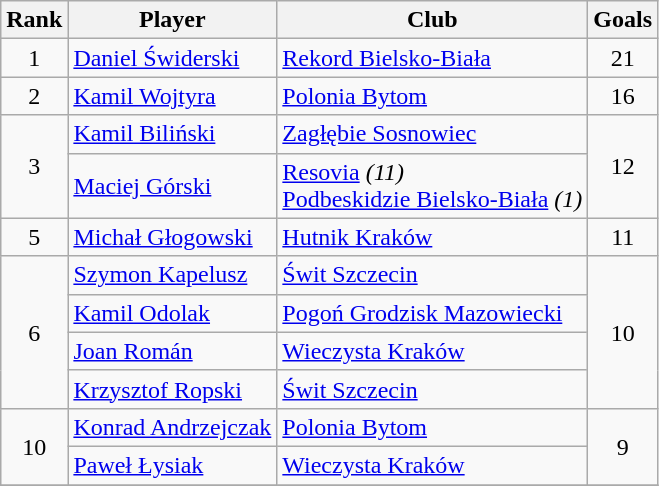<table class="wikitable" style="text-align:center">
<tr>
<th>Rank</th>
<th>Player</th>
<th>Club</th>
<th>Goals</th>
</tr>
<tr>
<td rowspan="1">1</td>
<td style="text-align:left"> <a href='#'>Daniel Świderski</a></td>
<td style="text-align:left"><a href='#'>Rekord Bielsko-Biała</a></td>
<td rowspan="1">21</td>
</tr>
<tr>
<td rowspan="1">2</td>
<td style="text-align:left"> <a href='#'>Kamil Wojtyra</a></td>
<td style="text-align:left"><a href='#'>Polonia Bytom</a></td>
<td rowspan="1">16</td>
</tr>
<tr>
<td rowspan="2">3</td>
<td style="text-align:left"> <a href='#'>Kamil Biliński</a></td>
<td style="text-align:left"><a href='#'>Zagłębie Sosnowiec</a></td>
<td rowspan="2">12</td>
</tr>
<tr>
<td style="text-align:left"> <a href='#'>Maciej Górski</a></td>
<td style="text-align:left"><a href='#'>Resovia</a> <em>(11)</em><br><a href='#'>Podbeskidzie Bielsko-Biała</a> <em>(1)</em></td>
</tr>
<tr>
<td rowspan="1">5</td>
<td style="text-align:left"> <a href='#'>Michał Głogowski</a></td>
<td style="text-align:left"><a href='#'>Hutnik Kraków</a></td>
<td rowspan="1">11</td>
</tr>
<tr>
<td rowspan="4">6</td>
<td style="text-align:left"> <a href='#'>Szymon Kapelusz</a></td>
<td style="text-align:left"><a href='#'>Świt Szczecin</a></td>
<td rowspan="4">10</td>
</tr>
<tr>
<td style="text-align:left"> <a href='#'>Kamil Odolak</a></td>
<td style="text-align:left"><a href='#'>Pogoń Grodzisk Mazowiecki</a></td>
</tr>
<tr>
<td style="text-align:left"> <a href='#'>Joan Román</a></td>
<td style="text-align:left"><a href='#'>Wieczysta Kraków</a></td>
</tr>
<tr>
<td style="text-align:left"> <a href='#'>Krzysztof Ropski</a></td>
<td style="text-align:left"><a href='#'>Świt Szczecin</a></td>
</tr>
<tr>
<td rowspan="2">10</td>
<td style="text-align:left"> <a href='#'>Konrad Andrzejczak</a></td>
<td style="text-align:left"><a href='#'>Polonia Bytom</a></td>
<td rowspan="2">9</td>
</tr>
<tr>
<td style="text-align:left"> <a href='#'>Paweł Łysiak</a></td>
<td style="text-align:left"><a href='#'>Wieczysta Kraków</a></td>
</tr>
<tr>
</tr>
</table>
